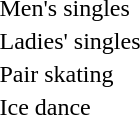<table>
<tr>
<td>Men's singles <br> </td>
<td></td>
<td></td>
<td></td>
</tr>
<tr>
<td>Ladies' singles <br> </td>
<td></td>
<td></td>
<td></td>
</tr>
<tr vstyle="text-align:top">
<td>Pair skating <br> </td>
<td></td>
<td nowrap></td>
<td></td>
</tr>
<tr vstyle="text-align:top">
<td>Ice dance <br> </td>
<td nowrap></td>
<td></td>
<td nowrap></td>
</tr>
</table>
